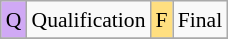<table class="wikitable" style="margin:0.5em auto; font-size:90%; line-height:1.25em;" width=10%;>
<tr>
<td style="background-color:#D0A9F5;text-align:center;">Q</td>
<td>Qualification</td>
<td style="background-color:#FFDF80;text-align:center;">F</td>
<td>Final</td>
</tr>
<tr>
</tr>
</table>
